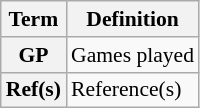<table class="wikitable" style="font-size:90%;">
<tr>
<th scope="col">Term</th>
<th scope="col">Definition</th>
</tr>
<tr>
<th scope="row">GP</th>
<td>Games played</td>
</tr>
<tr>
<th scope="row">Ref(s)</th>
<td>Reference(s)</td>
</tr>
</table>
